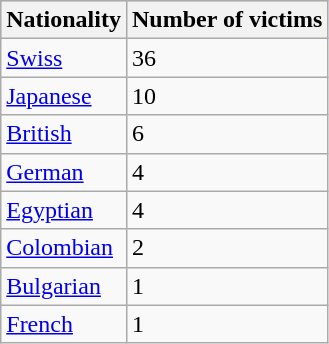<table class="wikitable">
<tr style="background:#ccf;">
<th>Nationality</th>
<th>Number of victims</th>
</tr>
<tr valign=top>
<td><a href='#'>Swiss</a></td>
<td>36</td>
</tr>
<tr valign=top>
<td><a href='#'>Japanese</a></td>
<td>10</td>
</tr>
<tr valign=top>
<td><a href='#'>British</a></td>
<td>6</td>
</tr>
<tr valign=top>
<td><a href='#'>German</a></td>
<td>4</td>
</tr>
<tr valign=top>
<td><a href='#'>Egyptian</a></td>
<td>4</td>
</tr>
<tr valign=top>
<td><a href='#'>Colombian</a></td>
<td>2</td>
</tr>
<tr>
<td><a href='#'>Bulgarian</a></td>
<td>1</td>
</tr>
<tr>
<td><a href='#'>French</a></td>
<td>1</td>
</tr>
</table>
